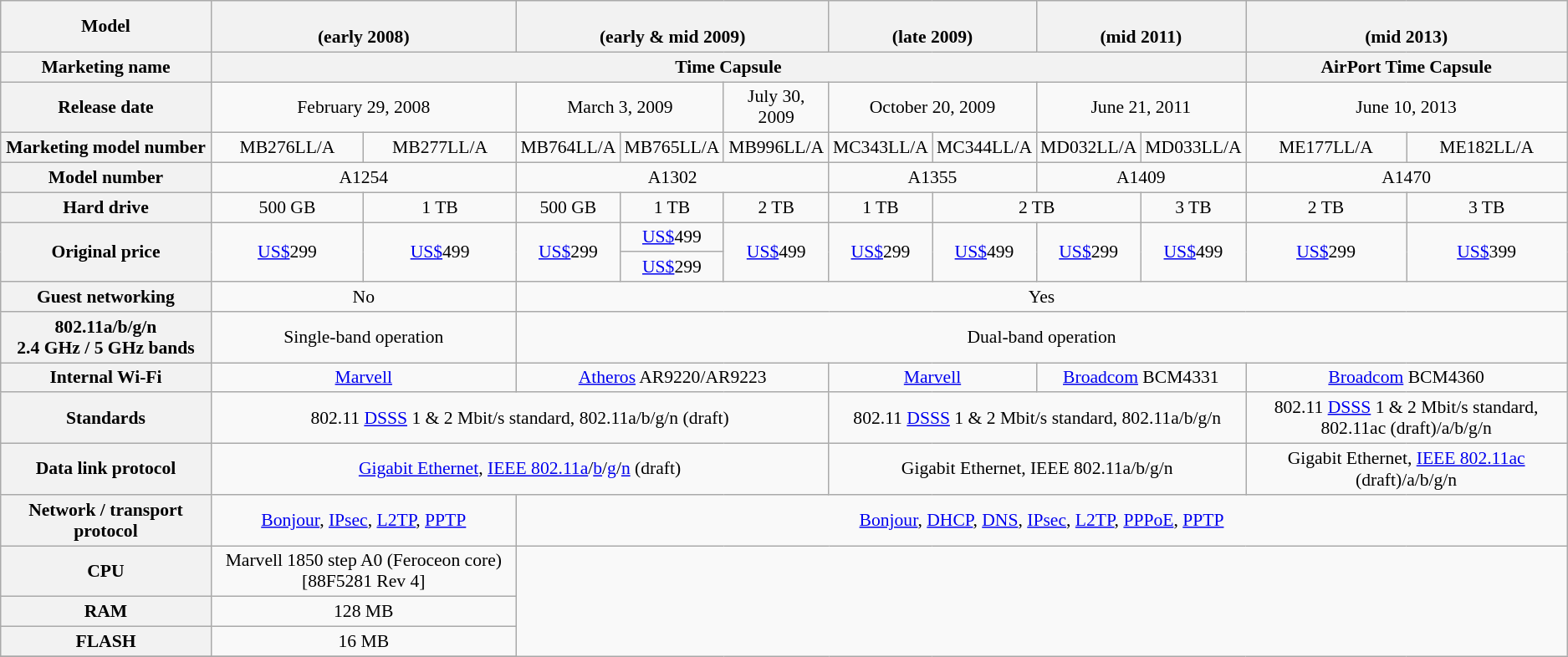<table class="wikitable" style="font-size:90%;text-align:center;">
<tr>
<th>Model</th>
<th colspan=2> <br>(early 2008)</th>
<th colspan=3> <br>(early & mid 2009)</th>
<th colspan=2> <br>(late 2009)</th>
<th colspan=2> <br>(mid 2011)</th>
<th colspan=2> <br>(mid 2013)</th>
</tr>
<tr>
<th>Marketing name</th>
<th colspan=9>Time Capsule</th>
<th colspan=2>AirPort Time Capsule</th>
</tr>
<tr>
<th>Release date</th>
<td colspan=2>February 29, 2008</td>
<td colspan=2>March 3, 2009</td>
<td colspan=1>July 30, 2009</td>
<td colspan=2>October 20, 2009</td>
<td colspan=2>June 21, 2011</td>
<td colspan=2>June 10, 2013</td>
</tr>
<tr>
<th>Marketing model number</th>
<td>MB276LL/A</td>
<td>MB277LL/A</td>
<td>MB764LL/A</td>
<td>MB765LL/A</td>
<td>MB996LL/A</td>
<td>MC343LL/A</td>
<td>MC344LL/A</td>
<td>MD032LL/A</td>
<td>MD033LL/A</td>
<td>ME177LL/A</td>
<td>ME182LL/A</td>
</tr>
<tr>
<th>Model number</th>
<td colspan=2>A1254</td>
<td colspan=3>A1302</td>
<td colspan=2>A1355</td>
<td colspan=2>A1409</td>
<td colspan=2>A1470</td>
</tr>
<tr>
<th>Hard drive</th>
<td>500 GB</td>
<td>1 TB</td>
<td>500 GB</td>
<td>1 TB</td>
<td>2 TB</td>
<td>1 TB</td>
<td colspan="2">2 TB</td>
<td>3 TB</td>
<td>2 TB</td>
<td>3 TB</td>
</tr>
<tr>
<th rowspan=2>Original price</th>
<td rowspan=2><a href='#'>US$</a>299</td>
<td rowspan=2><a href='#'>US$</a>499</td>
<td rowspan=2><a href='#'>US$</a>299</td>
<td><a href='#'>US$</a>499</td>
<td rowspan=2><a href='#'>US$</a>499</td>
<td rowspan=2><a href='#'>US$</a>299</td>
<td rowspan=2><a href='#'>US$</a>499</td>
<td rowspan=2><a href='#'>US$</a>299</td>
<td rowspan=2><a href='#'>US$</a>499</td>
<td rowspan=2><a href='#'>US$</a>299</td>
<td rowspan=2><a href='#'>US$</a>399</td>
</tr>
<tr>
<td><a href='#'>US$</a>299</td>
</tr>
<tr>
<th>Guest networking</th>
<td colspan=2>No</td>
<td colspan=9>Yes</td>
</tr>
<tr>
<th>802.11a/b/g/n 2.4 GHz / 5 GHz bands</th>
<td colspan=2>Single-band operation</td>
<td colspan=9>Dual-band operation</td>
</tr>
<tr>
<th>Internal Wi-Fi</th>
<td colspan=2><a href='#'>Marvell</a></td>
<td colspan=3><a href='#'>Atheros</a> AR9220/AR9223</td>
<td colspan=2><a href='#'>Marvell</a></td>
<td colspan=2><a href='#'>Broadcom</a> BCM4331</td>
<td colspan=2><a href='#'>Broadcom</a> BCM4360</td>
</tr>
<tr>
<th>Standards</th>
<td colspan=5>802.11 <a href='#'>DSSS</a> 1 & 2 Mbit/s standard, 802.11a/b/g/n (draft)</td>
<td colspan=4>802.11 <a href='#'>DSSS</a> 1 & 2 Mbit/s standard, 802.11a/b/g/n</td>
<td colspan=2>802.11 <a href='#'>DSSS</a> 1 & 2 Mbit/s standard, 802.11ac (draft)/a/b/g/n</td>
</tr>
<tr>
<th>Data link protocol</th>
<td colspan=5><a href='#'>Gigabit Ethernet</a>, <a href='#'>IEEE 802.11a</a>/<a href='#'>b</a>/<a href='#'>g</a>/<a href='#'>n</a> (draft)</td>
<td colspan=4>Gigabit Ethernet, IEEE 802.11a/b/g/n</td>
<td colspan=2>Gigabit Ethernet, <a href='#'>IEEE 802.11ac</a> (draft)/a/b/g/n</td>
</tr>
<tr>
<th>Network / transport protocol</th>
<td colspan=2><a href='#'>Bonjour</a>, <a href='#'>IPsec</a>, <a href='#'>L2TP</a>, <a href='#'>PPTP</a></td>
<td colspan=9><a href='#'>Bonjour</a>, <a href='#'>DHCP</a>, <a href='#'>DNS</a>, <a href='#'>IPsec</a>, <a href='#'>L2TP</a>, <a href='#'>PPPoE</a>, <a href='#'>PPTP</a></td>
</tr>
<tr>
<th>CPU</th>
<td colspan=2>Marvell 1850 step A0 (Feroceon core) [88F5281 Rev 4]</td>
</tr>
<tr>
<th>RAM</th>
<td colspan=2>128 MB</td>
</tr>
<tr>
<th>FLASH</th>
<td colspan=2>16 MB</td>
</tr>
<tr>
</tr>
</table>
